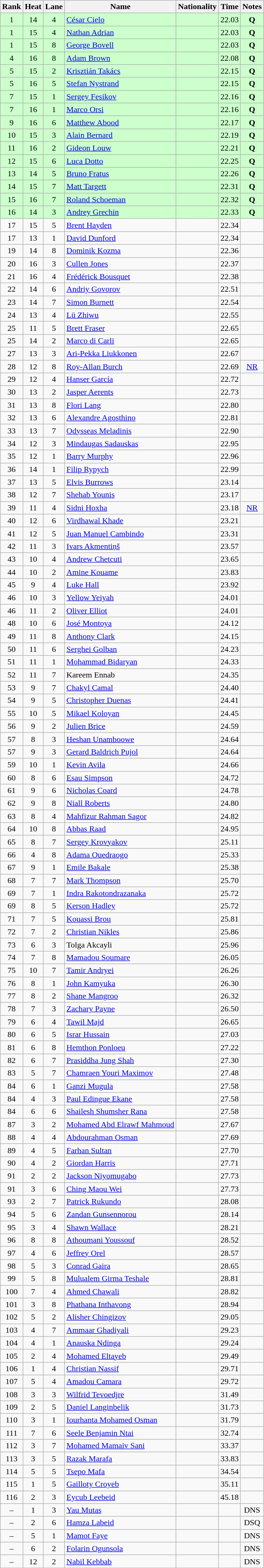<table class="wikitable sortable" style="text-align:center">
<tr>
<th>Rank</th>
<th>Heat</th>
<th>Lane</th>
<th>Name</th>
<th>Nationality</th>
<th>Time</th>
<th>Notes</th>
</tr>
<tr bgcolor=ccffcc>
<td>1</td>
<td>14</td>
<td>4</td>
<td align=left><a href='#'>César Cielo</a></td>
<td align=left></td>
<td>22.03</td>
<td><strong>Q</strong></td>
</tr>
<tr bgcolor=ccffcc>
<td>1</td>
<td>15</td>
<td>4</td>
<td align=left><a href='#'>Nathan Adrian</a></td>
<td align=left></td>
<td>22.03</td>
<td><strong>Q</strong></td>
</tr>
<tr bgcolor=ccffcc>
<td>1</td>
<td>15</td>
<td>8</td>
<td align=left><a href='#'>George Bovell</a></td>
<td align=left></td>
<td>22.03</td>
<td><strong>Q</strong></td>
</tr>
<tr bgcolor=ccffcc>
<td>4</td>
<td>16</td>
<td>8</td>
<td align=left><a href='#'>Adam Brown</a></td>
<td align=left></td>
<td>22.08</td>
<td><strong>Q</strong></td>
</tr>
<tr bgcolor=ccffcc>
<td>5</td>
<td>15</td>
<td>2</td>
<td align=left><a href='#'>Krisztián Takács</a></td>
<td align=left></td>
<td>22.15</td>
<td><strong>Q</strong></td>
</tr>
<tr bgcolor=ccffcc>
<td>5</td>
<td>16</td>
<td>5</td>
<td align=left><a href='#'>Stefan Nystrand</a></td>
<td align=left></td>
<td>22.15</td>
<td><strong>Q</strong></td>
</tr>
<tr bgcolor=ccffcc>
<td>7</td>
<td>15</td>
<td>1</td>
<td align=left><a href='#'>Sergey Fesikov</a></td>
<td align=left></td>
<td>22.16</td>
<td><strong>Q</strong></td>
</tr>
<tr bgcolor=ccffcc>
<td>7</td>
<td>16</td>
<td>1</td>
<td align=left><a href='#'>Marco Orsi</a></td>
<td align=left></td>
<td>22.16</td>
<td><strong>Q</strong></td>
</tr>
<tr bgcolor=ccffcc>
<td>9</td>
<td>16</td>
<td>6</td>
<td align=left><a href='#'>Matthew Abood</a></td>
<td align=left></td>
<td>22.17</td>
<td><strong>Q</strong></td>
</tr>
<tr bgcolor=ccffcc>
<td>10</td>
<td>15</td>
<td>3</td>
<td align=left><a href='#'>Alain Bernard</a></td>
<td align=left></td>
<td>22.19</td>
<td><strong>Q</strong></td>
</tr>
<tr bgcolor=ccffcc>
<td>11</td>
<td>16</td>
<td>2</td>
<td align=left><a href='#'>Gideon Louw</a></td>
<td align=left></td>
<td>22.21</td>
<td><strong>Q</strong></td>
</tr>
<tr bgcolor=ccffcc>
<td>12</td>
<td>15</td>
<td>6</td>
<td align=left><a href='#'>Luca Dotto</a></td>
<td align=left></td>
<td>22.25</td>
<td><strong>Q</strong></td>
</tr>
<tr bgcolor=ccffcc>
<td>13</td>
<td>14</td>
<td>5</td>
<td align=left><a href='#'>Bruno Fratus</a></td>
<td align=left></td>
<td>22.26</td>
<td><strong>Q</strong></td>
</tr>
<tr bgcolor=ccffcc>
<td>14</td>
<td>15</td>
<td>7</td>
<td align=left><a href='#'>Matt Targett</a></td>
<td align=left></td>
<td>22.31</td>
<td><strong>Q</strong></td>
</tr>
<tr bgcolor=ccffcc>
<td>15</td>
<td>16</td>
<td>7</td>
<td align=left><a href='#'>Roland Schoeman</a></td>
<td align=left></td>
<td>22.32</td>
<td><strong>Q</strong></td>
</tr>
<tr bgcolor=ccffcc>
<td>16</td>
<td>14</td>
<td>3</td>
<td align=left><a href='#'>Andrey Grechin</a></td>
<td align=left></td>
<td>22.33</td>
<td><strong>Q</strong></td>
</tr>
<tr>
<td>17</td>
<td>15</td>
<td>5</td>
<td align=left><a href='#'>Brent Hayden</a></td>
<td align=left></td>
<td>22.34</td>
<td></td>
</tr>
<tr>
<td>17</td>
<td>13</td>
<td>1</td>
<td align=left><a href='#'>David Dunford</a></td>
<td align=left></td>
<td>22.34</td>
<td></td>
</tr>
<tr>
<td>19</td>
<td>14</td>
<td>8</td>
<td align=left><a href='#'>Dominik Kozma</a></td>
<td align=left></td>
<td>22.36</td>
<td></td>
</tr>
<tr>
<td>20</td>
<td>16</td>
<td>3</td>
<td align=left><a href='#'>Cullen Jones</a></td>
<td align=left></td>
<td>22.37</td>
<td></td>
</tr>
<tr>
<td>21</td>
<td>16</td>
<td>4</td>
<td align=left><a href='#'>Frédérick Bousquet</a></td>
<td align=left></td>
<td>22.38</td>
<td></td>
</tr>
<tr>
<td>22</td>
<td>14</td>
<td>6</td>
<td align=left><a href='#'>Andriy Govorov</a></td>
<td align=left></td>
<td>22.51</td>
<td></td>
</tr>
<tr>
<td>23</td>
<td>14</td>
<td>7</td>
<td align=left><a href='#'>Simon Burnett</a></td>
<td align=left></td>
<td>22.54</td>
<td></td>
</tr>
<tr>
<td>24</td>
<td>13</td>
<td>4</td>
<td align=left><a href='#'>Lü Zhiwu</a></td>
<td align=left></td>
<td>22.55</td>
<td></td>
</tr>
<tr>
<td>25</td>
<td>11</td>
<td>5</td>
<td align=left><a href='#'>Brett Fraser</a></td>
<td align=left></td>
<td>22.65</td>
<td></td>
</tr>
<tr>
<td>25</td>
<td>14</td>
<td>2</td>
<td align=left><a href='#'>Marco di Carli</a></td>
<td align=left></td>
<td>22.65</td>
<td></td>
</tr>
<tr>
<td>27</td>
<td>13</td>
<td>3</td>
<td align=left><a href='#'>Ari-Pekka Liukkonen</a></td>
<td align=left></td>
<td>22.67</td>
<td></td>
</tr>
<tr>
<td>28</td>
<td>12</td>
<td>8</td>
<td align=left><a href='#'>Roy-Allan Burch</a></td>
<td align=left></td>
<td>22.69</td>
<td><a href='#'>NR</a></td>
</tr>
<tr>
<td>29</td>
<td>12</td>
<td>4</td>
<td align=left><a href='#'>Hanser García</a></td>
<td align=left></td>
<td>22.72</td>
<td></td>
</tr>
<tr>
<td>30</td>
<td>13</td>
<td>2</td>
<td align=left><a href='#'>Jasper Aerents</a></td>
<td align=left></td>
<td>22.73</td>
<td></td>
</tr>
<tr>
<td>31</td>
<td>13</td>
<td>8</td>
<td align=left><a href='#'>Flori Lang</a></td>
<td align=left></td>
<td>22.80</td>
<td></td>
</tr>
<tr>
<td>32</td>
<td>13</td>
<td>6</td>
<td align=left><a href='#'>Alexandre Agosthino</a></td>
<td align=left></td>
<td>22.81</td>
<td></td>
</tr>
<tr>
<td>33</td>
<td>13</td>
<td>7</td>
<td align=left><a href='#'>Odysseas Meladinis</a></td>
<td align=left></td>
<td>22.90</td>
<td></td>
</tr>
<tr>
<td>34</td>
<td>12</td>
<td>3</td>
<td align=left><a href='#'>Mindaugas Sadauskas</a></td>
<td align=left></td>
<td>22.95</td>
<td></td>
</tr>
<tr>
<td>35</td>
<td>12</td>
<td>1</td>
<td align=left><a href='#'>Barry Murphy</a></td>
<td align=left></td>
<td>22.96</td>
<td></td>
</tr>
<tr>
<td>36</td>
<td>14</td>
<td>1</td>
<td align=left><a href='#'>Filip Rypych</a></td>
<td align=left></td>
<td>22.99</td>
<td></td>
</tr>
<tr>
<td>37</td>
<td>13</td>
<td>5</td>
<td align=left><a href='#'>Elvis Burrows</a></td>
<td align=left></td>
<td>23.14</td>
<td></td>
</tr>
<tr>
<td>38</td>
<td>12</td>
<td>7</td>
<td align=left><a href='#'>Shehab Younis</a></td>
<td align=left></td>
<td>23.17</td>
<td></td>
</tr>
<tr>
<td>39</td>
<td>11</td>
<td>4</td>
<td align=left><a href='#'>Sidni Hoxha</a></td>
<td align=left></td>
<td>23.18</td>
<td><a href='#'>NR</a></td>
</tr>
<tr>
<td>40</td>
<td>12</td>
<td>6</td>
<td align=left><a href='#'>Virdhawal Khade</a></td>
<td align=left></td>
<td>23.21</td>
<td></td>
</tr>
<tr>
<td>41</td>
<td>12</td>
<td>5</td>
<td align=left><a href='#'>Juan Manuel Cambindo</a></td>
<td align=left></td>
<td>23.31</td>
<td></td>
</tr>
<tr>
<td>42</td>
<td>11</td>
<td>3</td>
<td align=left><a href='#'>Ivars Akmentiņš</a></td>
<td align=left></td>
<td>23.57</td>
<td></td>
</tr>
<tr>
<td>43</td>
<td>10</td>
<td>4</td>
<td align=left><a href='#'>Andrew Chetcuti</a></td>
<td align=left></td>
<td>23.65</td>
<td></td>
</tr>
<tr>
<td>44</td>
<td>10</td>
<td>2</td>
<td align=left><a href='#'>Amine Kouame</a></td>
<td align=left></td>
<td>23.83</td>
<td></td>
</tr>
<tr>
<td>45</td>
<td>9</td>
<td>4</td>
<td align=left><a href='#'>Luke Hall</a></td>
<td align=left></td>
<td>23.92</td>
<td></td>
</tr>
<tr>
<td>46</td>
<td>10</td>
<td>3</td>
<td align=left><a href='#'>Yellow Yeiyah</a></td>
<td align=left></td>
<td>24.01</td>
<td></td>
</tr>
<tr>
<td>46</td>
<td>11</td>
<td>2</td>
<td align=left><a href='#'>Oliver Elliot</a></td>
<td align=left></td>
<td>24.01</td>
<td></td>
</tr>
<tr>
<td>48</td>
<td>10</td>
<td>6</td>
<td align=left><a href='#'>José Montoya</a></td>
<td align=left></td>
<td>24.12</td>
<td></td>
</tr>
<tr>
<td>49</td>
<td>11</td>
<td>8</td>
<td align=left><a href='#'>Anthony Clark</a></td>
<td align=left></td>
<td>24.15</td>
<td></td>
</tr>
<tr>
<td>50</td>
<td>11</td>
<td>6</td>
<td align=left><a href='#'>Serghei Golban</a></td>
<td align=left></td>
<td>24.23</td>
<td></td>
</tr>
<tr>
<td>51</td>
<td>11</td>
<td>1</td>
<td align=left><a href='#'>Mohammad Bidaryan</a></td>
<td align=left></td>
<td>24.33</td>
<td></td>
</tr>
<tr>
<td>52</td>
<td>11</td>
<td>7</td>
<td align=left>Kareem Ennab</td>
<td align=left></td>
<td>24.35</td>
<td></td>
</tr>
<tr>
<td>53</td>
<td>9</td>
<td>7</td>
<td align=left><a href='#'>Chakyl Camal</a></td>
<td align=left></td>
<td>24.40</td>
<td></td>
</tr>
<tr>
<td>54</td>
<td>9</td>
<td>5</td>
<td align=left><a href='#'>Christopher Duenas</a></td>
<td align=left></td>
<td>24.41</td>
<td></td>
</tr>
<tr>
<td>55</td>
<td>10</td>
<td>5</td>
<td align=left><a href='#'>Mikael Koloyan</a></td>
<td align=left></td>
<td>24.45</td>
<td></td>
</tr>
<tr>
<td>56</td>
<td>9</td>
<td>2</td>
<td align=left><a href='#'>Julien Brice</a></td>
<td align=left></td>
<td>24.59</td>
<td></td>
</tr>
<tr>
<td>57</td>
<td>8</td>
<td>3</td>
<td align=left><a href='#'>Heshan Unamboowe</a></td>
<td align=left></td>
<td>24.64</td>
<td></td>
</tr>
<tr>
<td>57</td>
<td>9</td>
<td>3</td>
<td align=left><a href='#'>Gerard Baldrich Pujol</a></td>
<td align=left></td>
<td>24.64</td>
<td></td>
</tr>
<tr>
<td>59</td>
<td>10</td>
<td>1</td>
<td align=left><a href='#'>Kevin Avila</a></td>
<td align=left></td>
<td>24.66</td>
<td></td>
</tr>
<tr>
<td>60</td>
<td>8</td>
<td>6</td>
<td align=left><a href='#'>Esau Simpson</a></td>
<td align=left></td>
<td>24.72</td>
<td></td>
</tr>
<tr>
<td>61</td>
<td>9</td>
<td>6</td>
<td align=left><a href='#'>Nicholas Coard</a></td>
<td align=left></td>
<td>24.78</td>
<td></td>
</tr>
<tr>
<td>62</td>
<td>9</td>
<td>8</td>
<td align=left><a href='#'>Niall Roberts</a></td>
<td align=left></td>
<td>24.80</td>
<td></td>
</tr>
<tr>
<td>63</td>
<td>8</td>
<td>4</td>
<td align=left><a href='#'>Mahfizur Rahman Sagor</a></td>
<td align=left></td>
<td>24.82</td>
<td></td>
</tr>
<tr>
<td>64</td>
<td>10</td>
<td>8</td>
<td align=left><a href='#'>Abbas Raad</a></td>
<td align=left></td>
<td>24.95</td>
<td></td>
</tr>
<tr>
<td>65</td>
<td>8</td>
<td>7</td>
<td align=left><a href='#'>Sergey Krovyakov</a></td>
<td align=left></td>
<td>25.11</td>
<td></td>
</tr>
<tr>
<td>66</td>
<td>4</td>
<td>8</td>
<td align=left><a href='#'>Adama Ouedraogo</a></td>
<td align=left></td>
<td>25.33</td>
<td></td>
</tr>
<tr>
<td>67</td>
<td>9</td>
<td>1</td>
<td align=left><a href='#'>Emile Bakale</a></td>
<td align=left></td>
<td>25.38</td>
<td></td>
</tr>
<tr>
<td>68</td>
<td>7</td>
<td>7</td>
<td align=left><a href='#'>Mark Thompson</a></td>
<td align=left></td>
<td>25.70</td>
<td></td>
</tr>
<tr>
<td>69</td>
<td>7</td>
<td>1</td>
<td align=left><a href='#'>Indra Rakotondrazanaka</a></td>
<td align=left></td>
<td>25.72</td>
<td></td>
</tr>
<tr>
<td>69</td>
<td>8</td>
<td>5</td>
<td align=left><a href='#'>Kerson Hadley</a></td>
<td align=left></td>
<td>25.72</td>
<td></td>
</tr>
<tr>
<td>71</td>
<td>7</td>
<td>5</td>
<td align=left><a href='#'>Kouassi Brou</a></td>
<td align=left></td>
<td>25.81</td>
<td></td>
</tr>
<tr>
<td>72</td>
<td>7</td>
<td>2</td>
<td align=left><a href='#'>Christian Nikles</a></td>
<td align=left></td>
<td>25.86</td>
<td></td>
</tr>
<tr>
<td>73</td>
<td>6</td>
<td>3</td>
<td align=left>Tolga Akcayli</td>
<td align=left></td>
<td>25.96</td>
<td></td>
</tr>
<tr>
<td>74</td>
<td>7</td>
<td>8</td>
<td align=left><a href='#'>Mamadou Soumare</a></td>
<td align=left></td>
<td>26.05</td>
<td></td>
</tr>
<tr>
<td>75</td>
<td>10</td>
<td>7</td>
<td align=left><a href='#'>Tamir Andryei</a></td>
<td align=left></td>
<td>26.26</td>
<td></td>
</tr>
<tr>
<td>76</td>
<td>8</td>
<td>1</td>
<td align=left><a href='#'>John Kamyuka</a></td>
<td align=left></td>
<td>26.30</td>
<td></td>
</tr>
<tr>
<td>77</td>
<td>8</td>
<td>2</td>
<td align=left><a href='#'>Shane Mangroo</a></td>
<td align=left></td>
<td>26.32</td>
<td></td>
</tr>
<tr>
<td>78</td>
<td>7</td>
<td>3</td>
<td align=left><a href='#'>Zachary Payne</a></td>
<td align=left></td>
<td>26.50</td>
<td></td>
</tr>
<tr>
<td>79</td>
<td>6</td>
<td>4</td>
<td align=left><a href='#'>Tawil Majd</a></td>
<td align=left></td>
<td>26.65</td>
<td></td>
</tr>
<tr>
<td>80</td>
<td>6</td>
<td>5</td>
<td align=left><a href='#'>Israr Hussain</a></td>
<td align=left></td>
<td>27.03</td>
<td></td>
</tr>
<tr>
<td>81</td>
<td>6</td>
<td>8</td>
<td align=left><a href='#'>Hemthon Ponloeu</a></td>
<td align=left></td>
<td>27.22</td>
<td></td>
</tr>
<tr>
<td>82</td>
<td>6</td>
<td>7</td>
<td align=left><a href='#'>Prasiddha Jung Shah</a></td>
<td align=left></td>
<td>27.30</td>
<td></td>
</tr>
<tr>
<td>83</td>
<td>5</td>
<td>7</td>
<td align=left><a href='#'>Chamraen Youri Maximov</a></td>
<td align=left></td>
<td>27.48</td>
<td></td>
</tr>
<tr>
<td>84</td>
<td>6</td>
<td>1</td>
<td align=left><a href='#'>Ganzi Mugula</a></td>
<td align=left></td>
<td>27.58</td>
<td></td>
</tr>
<tr>
<td>84</td>
<td>4</td>
<td>3</td>
<td align=left><a href='#'>Paul Edingue Ekane</a></td>
<td align=left></td>
<td>27.58</td>
<td></td>
</tr>
<tr>
<td>84</td>
<td>6</td>
<td>6</td>
<td align=left><a href='#'>Shailesh Shumsher Rana</a></td>
<td align=left></td>
<td>27.58</td>
<td></td>
</tr>
<tr>
<td>87</td>
<td>3</td>
<td>2</td>
<td align=left><a href='#'>Mohamed Abd Elrawf Mahmoud</a></td>
<td align=left></td>
<td>27.67</td>
<td></td>
</tr>
<tr>
<td>88</td>
<td>4</td>
<td>4</td>
<td align=left><a href='#'>Abdourahman Osman</a></td>
<td align=left></td>
<td>27.69</td>
<td></td>
</tr>
<tr>
<td>89</td>
<td>4</td>
<td>5</td>
<td align=left><a href='#'>Farhan Sultan</a></td>
<td align=left></td>
<td>27.70</td>
<td></td>
</tr>
<tr>
<td>90</td>
<td>4</td>
<td>2</td>
<td align=left><a href='#'>Giordan Harris</a></td>
<td align=left></td>
<td>27.71</td>
<td></td>
</tr>
<tr>
<td>91</td>
<td>2</td>
<td>2</td>
<td align=left><a href='#'>Jackson Niyomugabo</a></td>
<td align=left></td>
<td>27.73</td>
<td></td>
</tr>
<tr>
<td>91</td>
<td>3</td>
<td>6</td>
<td align=left><a href='#'>Ching Maou Wei</a></td>
<td align=left></td>
<td>27.73</td>
<td></td>
</tr>
<tr>
<td>93</td>
<td>2</td>
<td>7</td>
<td align=left><a href='#'>Patrick Rukundo</a></td>
<td align=left></td>
<td>28.08</td>
<td></td>
</tr>
<tr>
<td>94</td>
<td>5</td>
<td>6</td>
<td align=left><a href='#'>Zandan Gunsennorou</a></td>
<td align=left></td>
<td>28.14</td>
<td></td>
</tr>
<tr>
<td>95</td>
<td>3</td>
<td>4</td>
<td align=left><a href='#'>Shawn Wallace</a></td>
<td align=left></td>
<td>28.21</td>
<td></td>
</tr>
<tr>
<td>96</td>
<td>8</td>
<td>8</td>
<td align=left><a href='#'>Athoumani Youssouf</a></td>
<td align=left></td>
<td>28.52</td>
<td></td>
</tr>
<tr>
<td>97</td>
<td>4</td>
<td>6</td>
<td align=left><a href='#'>Jeffrey Orel</a></td>
<td align=left></td>
<td>28.57</td>
<td></td>
</tr>
<tr>
<td>98</td>
<td>5</td>
<td>3</td>
<td align=left><a href='#'>Conrad Gaira</a></td>
<td align=left></td>
<td>28.65</td>
<td></td>
</tr>
<tr>
<td>99</td>
<td>5</td>
<td>8</td>
<td align=left><a href='#'>Mulualem Girma Teshale</a></td>
<td align=left></td>
<td>28.81</td>
<td></td>
</tr>
<tr>
<td>100</td>
<td>7</td>
<td>4</td>
<td align=left><a href='#'>Ahmed Chawali</a></td>
<td align=left></td>
<td>28.82</td>
<td></td>
</tr>
<tr>
<td>101</td>
<td>3</td>
<td>8</td>
<td align=left><a href='#'>Phathana Inthavong</a></td>
<td align=left></td>
<td>28.94</td>
<td></td>
</tr>
<tr>
<td>102</td>
<td>5</td>
<td>2</td>
<td align=left><a href='#'>Alisher Chingizov</a></td>
<td align=left></td>
<td>29.05</td>
<td></td>
</tr>
<tr>
<td>103</td>
<td>4</td>
<td>7</td>
<td align=left><a href='#'>Ammaar Ghadiyali</a></td>
<td align=left></td>
<td>29.23</td>
<td></td>
</tr>
<tr>
<td>104</td>
<td>4</td>
<td>1</td>
<td align=left><a href='#'>Anauska Ndinga</a></td>
<td align=left></td>
<td>29.24</td>
<td></td>
</tr>
<tr>
<td>105</td>
<td>2</td>
<td>4</td>
<td align=left><a href='#'>Mohamed Eltayeb</a></td>
<td align=left></td>
<td>29.49</td>
<td></td>
</tr>
<tr>
<td>106</td>
<td>1</td>
<td>4</td>
<td align=left><a href='#'>Christian Nassif</a></td>
<td align=left></td>
<td>29.71</td>
<td></td>
</tr>
<tr>
<td>107</td>
<td>5</td>
<td>4</td>
<td align=left><a href='#'>Amadou Camara</a></td>
<td align=left></td>
<td>29.72</td>
<td></td>
</tr>
<tr>
<td>108</td>
<td>3</td>
<td>3</td>
<td align=left><a href='#'>Wilfrid Tevoedjre</a></td>
<td align=left></td>
<td>31.49</td>
<td></td>
</tr>
<tr>
<td>109</td>
<td>2</td>
<td>5</td>
<td align=left><a href='#'>Daniel Langinbelik</a></td>
<td align=left></td>
<td>31.73</td>
<td></td>
</tr>
<tr>
<td>110</td>
<td>3</td>
<td>1</td>
<td align=left><a href='#'>Iourhanta Mohamed Osman</a></td>
<td align=left></td>
<td>31.79</td>
<td></td>
</tr>
<tr>
<td>111</td>
<td>7</td>
<td>6</td>
<td align=left><a href='#'>Seele Benjamin Ntai</a></td>
<td align=left></td>
<td>32.74</td>
<td></td>
</tr>
<tr>
<td>112</td>
<td>3</td>
<td>7</td>
<td align=left><a href='#'>Mohamed Mamaiv Sani</a></td>
<td align=left></td>
<td>33.37</td>
<td></td>
</tr>
<tr>
<td>113</td>
<td>3</td>
<td>5</td>
<td align=left><a href='#'>Razak Marafa</a></td>
<td align=left></td>
<td>33.83</td>
<td></td>
</tr>
<tr>
<td>114</td>
<td>5</td>
<td>5</td>
<td align=left><a href='#'>Tsepo Mafa</a></td>
<td align=left></td>
<td>34.54</td>
<td></td>
</tr>
<tr>
<td>115</td>
<td>1</td>
<td>5</td>
<td align=left><a href='#'>Gailloty Croyeb</a></td>
<td align=left></td>
<td>35.11</td>
<td></td>
</tr>
<tr>
<td>116</td>
<td>2</td>
<td>3</td>
<td align=left><a href='#'>Eycub Leebeid</a></td>
<td align=left></td>
<td>45.18</td>
<td></td>
</tr>
<tr>
<td>–</td>
<td>1</td>
<td>3</td>
<td align=left><a href='#'>Yau Mutas</a></td>
<td align=left></td>
<td></td>
<td>DNS</td>
</tr>
<tr>
<td>–</td>
<td>2</td>
<td>6</td>
<td align=left><a href='#'>Hamza Labeid</a></td>
<td align=left></td>
<td></td>
<td>DSQ</td>
</tr>
<tr>
<td>–</td>
<td>5</td>
<td>1</td>
<td align=left><a href='#'>Mamot Faye</a></td>
<td align=left></td>
<td></td>
<td>DNS</td>
</tr>
<tr>
<td>–</td>
<td>6</td>
<td>2</td>
<td align=left><a href='#'>Folarin Ogunsola</a></td>
<td align=left></td>
<td></td>
<td>DNS</td>
</tr>
<tr>
<td>–</td>
<td>12</td>
<td>2</td>
<td align=left><a href='#'>Nabil Kebbab</a></td>
<td align=left></td>
<td></td>
<td>DNS</td>
</tr>
</table>
